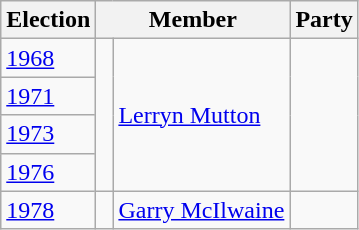<table class="wikitable">
<tr>
<th>Election</th>
<th colspan="2">Member</th>
<th>Party</th>
</tr>
<tr>
<td><a href='#'>1968</a></td>
<td rowspan="4" > </td>
<td rowspan="4"><a href='#'>Lerryn Mutton</a></td>
<td rowspan="4"></td>
</tr>
<tr>
<td><a href='#'>1971</a></td>
</tr>
<tr>
<td><a href='#'>1973</a></td>
</tr>
<tr>
<td><a href='#'>1976</a></td>
</tr>
<tr>
<td><a href='#'>1978</a></td>
<td> </td>
<td><a href='#'>Garry McIlwaine</a></td>
<td></td>
</tr>
</table>
